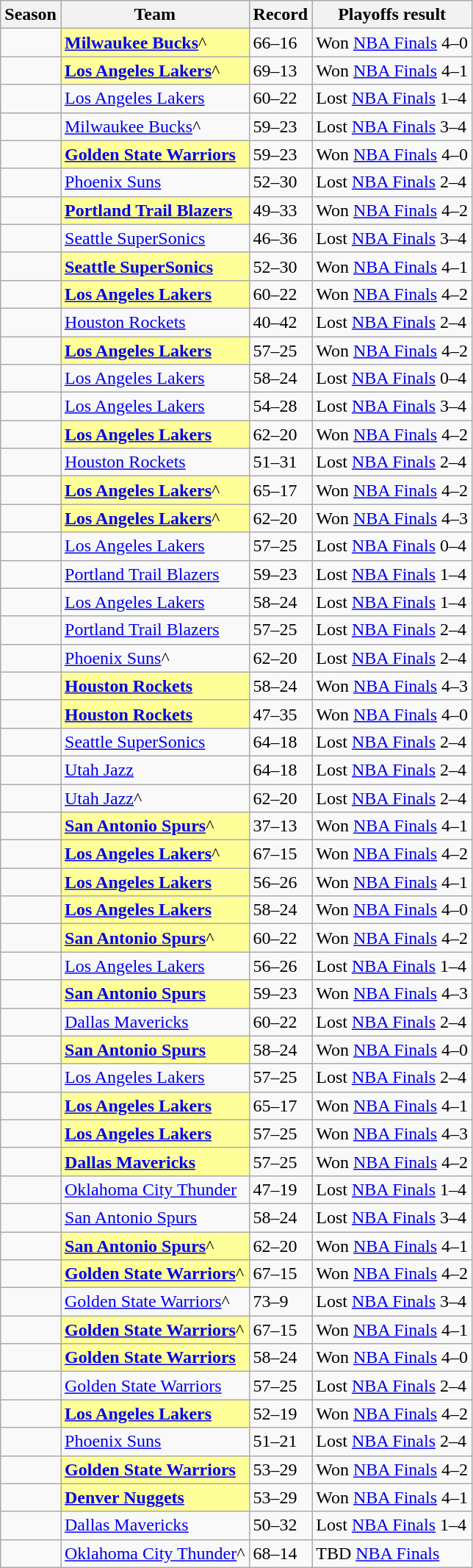<table class="wikitable sortable">
<tr>
<th>Season</th>
<th>Team</th>
<th>Record</th>
<th>Playoffs result</th>
</tr>
<tr>
<td></td>
<td style="background:#FFFF99"><strong><a href='#'>Milwaukee Bucks</a></strong>^</td>
<td>66–16</td>
<td>Won <a href='#'>NBA Finals</a> 4–0</td>
</tr>
<tr>
<td></td>
<td style="background:#FFFF99"><strong><a href='#'>Los Angeles Lakers</a></strong>^</td>
<td>69–13</td>
<td>Won <a href='#'>NBA Finals</a> 4–1</td>
</tr>
<tr>
<td></td>
<td><a href='#'>Los Angeles Lakers</a></td>
<td>60–22</td>
<td>Lost <a href='#'>NBA Finals</a> 1–4</td>
</tr>
<tr>
<td></td>
<td><a href='#'>Milwaukee Bucks</a>^</td>
<td>59–23</td>
<td>Lost <a href='#'>NBA Finals</a> 3–4</td>
</tr>
<tr>
<td></td>
<td style="background:#FFFF99"><strong><a href='#'>Golden State Warriors</a></strong></td>
<td>59–23</td>
<td>Won <a href='#'>NBA Finals</a> 4–0</td>
</tr>
<tr>
<td></td>
<td><a href='#'>Phoenix Suns</a></td>
<td>52–30</td>
<td>Lost <a href='#'>NBA Finals</a> 2–4</td>
</tr>
<tr>
<td></td>
<td style="background:#FFFF99"><strong><a href='#'>Portland Trail Blazers</a></strong></td>
<td>49–33</td>
<td>Won <a href='#'>NBA Finals</a> 4–2</td>
</tr>
<tr>
<td></td>
<td><a href='#'>Seattle SuperSonics</a></td>
<td>46–36</td>
<td>Lost <a href='#'>NBA Finals</a> 3–4</td>
</tr>
<tr>
<td></td>
<td style="background:#FFFF99"><strong><a href='#'>Seattle SuperSonics</a></strong></td>
<td>52–30</td>
<td>Won <a href='#'>NBA Finals</a> 4–1</td>
</tr>
<tr>
<td></td>
<td style="background:#FFFF99"><strong><a href='#'>Los Angeles Lakers</a></strong></td>
<td>60–22</td>
<td>Won <a href='#'>NBA Finals</a> 4–2</td>
</tr>
<tr>
<td></td>
<td><a href='#'>Houston Rockets</a></td>
<td>40–42</td>
<td>Lost <a href='#'>NBA Finals</a> 2–4</td>
</tr>
<tr>
<td></td>
<td style="background:#FFFF99"><strong><a href='#'>Los Angeles Lakers</a></strong></td>
<td>57–25</td>
<td>Won <a href='#'>NBA Finals</a> 4–2</td>
</tr>
<tr>
<td></td>
<td><a href='#'>Los Angeles Lakers</a></td>
<td>58–24</td>
<td>Lost <a href='#'>NBA Finals</a> 0–4</td>
</tr>
<tr>
<td></td>
<td><a href='#'>Los Angeles Lakers</a></td>
<td>54–28</td>
<td>Lost <a href='#'>NBA Finals</a> 3–4</td>
</tr>
<tr>
<td></td>
<td style="background:#FFFF99"><strong><a href='#'>Los Angeles Lakers</a></strong></td>
<td>62–20</td>
<td>Won <a href='#'>NBA Finals</a> 4–2</td>
</tr>
<tr>
<td></td>
<td><a href='#'>Houston Rockets</a></td>
<td>51–31</td>
<td>Lost <a href='#'>NBA Finals</a> 2–4</td>
</tr>
<tr>
<td></td>
<td style="background:#FFFF99"><strong><a href='#'>Los Angeles Lakers</a></strong>^</td>
<td>65–17</td>
<td>Won <a href='#'>NBA Finals</a> 4–2</td>
</tr>
<tr>
<td></td>
<td style="background:#FFFF99"><strong><a href='#'>Los Angeles Lakers</a></strong>^</td>
<td>62–20</td>
<td>Won <a href='#'>NBA Finals</a> 4–3</td>
</tr>
<tr>
<td></td>
<td><a href='#'>Los Angeles Lakers</a></td>
<td>57–25</td>
<td>Lost <a href='#'>NBA Finals</a> 0–4</td>
</tr>
<tr>
<td></td>
<td><a href='#'>Portland Trail Blazers</a></td>
<td>59–23</td>
<td>Lost <a href='#'>NBA Finals</a> 1–4</td>
</tr>
<tr>
<td></td>
<td><a href='#'>Los Angeles Lakers</a></td>
<td>58–24</td>
<td>Lost <a href='#'>NBA Finals</a> 1–4</td>
</tr>
<tr>
<td></td>
<td><a href='#'>Portland Trail Blazers</a></td>
<td>57–25</td>
<td>Lost <a href='#'>NBA Finals</a> 2–4</td>
</tr>
<tr>
<td></td>
<td><a href='#'>Phoenix Suns</a>^</td>
<td>62–20</td>
<td>Lost <a href='#'>NBA Finals</a> 2–4</td>
</tr>
<tr>
<td></td>
<td style="background:#FFFF99"><strong><a href='#'>Houston Rockets</a></strong></td>
<td>58–24</td>
<td>Won <a href='#'>NBA Finals</a> 4–3</td>
</tr>
<tr>
<td></td>
<td style="background:#FFFF99"><strong><a href='#'>Houston Rockets</a></strong></td>
<td>47–35</td>
<td>Won <a href='#'>NBA Finals</a> 4–0</td>
</tr>
<tr>
<td></td>
<td><a href='#'>Seattle SuperSonics</a></td>
<td>64–18</td>
<td>Lost <a href='#'>NBA Finals</a> 2–4</td>
</tr>
<tr>
<td></td>
<td><a href='#'>Utah Jazz</a></td>
<td>64–18</td>
<td>Lost <a href='#'>NBA Finals</a> 2–4</td>
</tr>
<tr>
<td></td>
<td><a href='#'>Utah Jazz</a>^</td>
<td>62–20</td>
<td>Lost <a href='#'>NBA Finals</a> 2–4</td>
</tr>
<tr>
<td></td>
<td style="background:#FFFF99"><strong><a href='#'>San Antonio Spurs</a></strong>^</td>
<td>37–13</td>
<td>Won <a href='#'>NBA Finals</a> 4–1</td>
</tr>
<tr>
<td></td>
<td style="background:#FFFF99"><strong><a href='#'>Los Angeles Lakers</a></strong>^</td>
<td>67–15</td>
<td>Won <a href='#'>NBA Finals</a> 4–2</td>
</tr>
<tr>
<td></td>
<td style="background:#FFFF99"><strong><a href='#'>Los Angeles Lakers</a></strong></td>
<td>56–26</td>
<td>Won <a href='#'>NBA Finals</a> 4–1</td>
</tr>
<tr>
<td></td>
<td style="background:#FFFF99"><strong><a href='#'>Los Angeles Lakers</a></strong></td>
<td>58–24</td>
<td>Won <a href='#'>NBA Finals</a> 4–0</td>
</tr>
<tr>
<td></td>
<td style="background:#FFFF99"><strong><a href='#'>San Antonio Spurs</a></strong>^</td>
<td>60–22</td>
<td>Won <a href='#'>NBA Finals</a> 4–2</td>
</tr>
<tr>
<td></td>
<td><a href='#'>Los Angeles Lakers</a></td>
<td>56–26</td>
<td>Lost <a href='#'>NBA Finals</a> 1–4</td>
</tr>
<tr>
<td></td>
<td style="background:#FFFF99"><strong><a href='#'>San Antonio Spurs</a></strong></td>
<td>59–23</td>
<td>Won <a href='#'>NBA Finals</a> 4–3</td>
</tr>
<tr>
<td></td>
<td><a href='#'>Dallas Mavericks</a></td>
<td>60–22</td>
<td>Lost <a href='#'>NBA Finals</a> 2–4</td>
</tr>
<tr>
<td></td>
<td style="background:#FFFF99"><strong><a href='#'>San Antonio Spurs</a></strong></td>
<td>58–24</td>
<td>Won <a href='#'>NBA Finals</a> 4–0</td>
</tr>
<tr>
<td></td>
<td><a href='#'>Los Angeles Lakers</a></td>
<td>57–25</td>
<td>Lost <a href='#'>NBA Finals</a> 2–4</td>
</tr>
<tr>
<td></td>
<td style="background:#FFFF99"><strong><a href='#'>Los Angeles Lakers</a></strong></td>
<td>65–17</td>
<td>Won <a href='#'>NBA Finals</a> 4–1</td>
</tr>
<tr>
<td></td>
<td style="background:#FFFF99"><strong><a href='#'>Los Angeles Lakers</a></strong></td>
<td>57–25</td>
<td>Won <a href='#'>NBA Finals</a> 4–3</td>
</tr>
<tr>
<td></td>
<td style="background:#FFFF99"><strong><a href='#'>Dallas Mavericks</a></strong></td>
<td>57–25</td>
<td>Won <a href='#'>NBA Finals</a> 4–2</td>
</tr>
<tr>
<td></td>
<td><a href='#'>Oklahoma City Thunder</a></td>
<td>47–19</td>
<td>Lost <a href='#'>NBA Finals</a> 1–4</td>
</tr>
<tr>
<td></td>
<td><a href='#'>San Antonio Spurs</a></td>
<td>58–24</td>
<td>Lost <a href='#'>NBA Finals</a> 3–4</td>
</tr>
<tr>
<td></td>
<td style="background:#FFFF99"><strong><a href='#'>San Antonio Spurs</a></strong>^</td>
<td>62–20</td>
<td>Won <a href='#'>NBA Finals</a> 4–1</td>
</tr>
<tr>
<td></td>
<td style="background:#FFFF99"><strong><a href='#'>Golden State Warriors</a></strong>^</td>
<td>67–15</td>
<td>Won <a href='#'>NBA Finals</a> 4–2</td>
</tr>
<tr>
<td></td>
<td><a href='#'>Golden State Warriors</a>^</td>
<td>73–9</td>
<td>Lost <a href='#'>NBA Finals</a> 3–4</td>
</tr>
<tr>
<td></td>
<td style="background:#FFFF99"><strong><a href='#'>Golden State Warriors</a></strong>^</td>
<td>67–15</td>
<td>Won <a href='#'>NBA Finals</a> 4–1</td>
</tr>
<tr>
<td></td>
<td style="background:#FFFF99"><strong><a href='#'>Golden State Warriors</a></strong></td>
<td>58–24</td>
<td>Won <a href='#'>NBA Finals</a> 4–0</td>
</tr>
<tr>
<td></td>
<td><a href='#'>Golden State Warriors</a></td>
<td>57–25</td>
<td>Lost <a href='#'>NBA Finals</a> 2–4</td>
</tr>
<tr>
<td></td>
<td style="background:#FFFF99"><strong><a href='#'>Los Angeles Lakers</a></strong></td>
<td>52–19</td>
<td>Won <a href='#'>NBA Finals</a> 4–2</td>
</tr>
<tr>
<td></td>
<td><a href='#'>Phoenix Suns</a></td>
<td>51–21</td>
<td>Lost <a href='#'>NBA Finals</a> 2–4</td>
</tr>
<tr>
<td></td>
<td style="background:#FFFF99"><strong><a href='#'>Golden State Warriors</a></strong></td>
<td>53–29</td>
<td>Won <a href='#'>NBA Finals</a> 4–2</td>
</tr>
<tr>
<td></td>
<td style="background:#FFFF99"><strong><a href='#'>Denver Nuggets</a></strong></td>
<td>53–29</td>
<td>Won <a href='#'>NBA Finals</a> 4–1</td>
</tr>
<tr>
<td></td>
<td><a href='#'>Dallas Mavericks</a></td>
<td>50–32</td>
<td>Lost <a href='#'>NBA Finals</a> 1–4</td>
</tr>
<tr>
<td></td>
<td><a href='#'>Oklahoma City Thunder</a>^</td>
<td>68–14</td>
<td>TBD <a href='#'>NBA Finals</a></td>
</tr>
</table>
